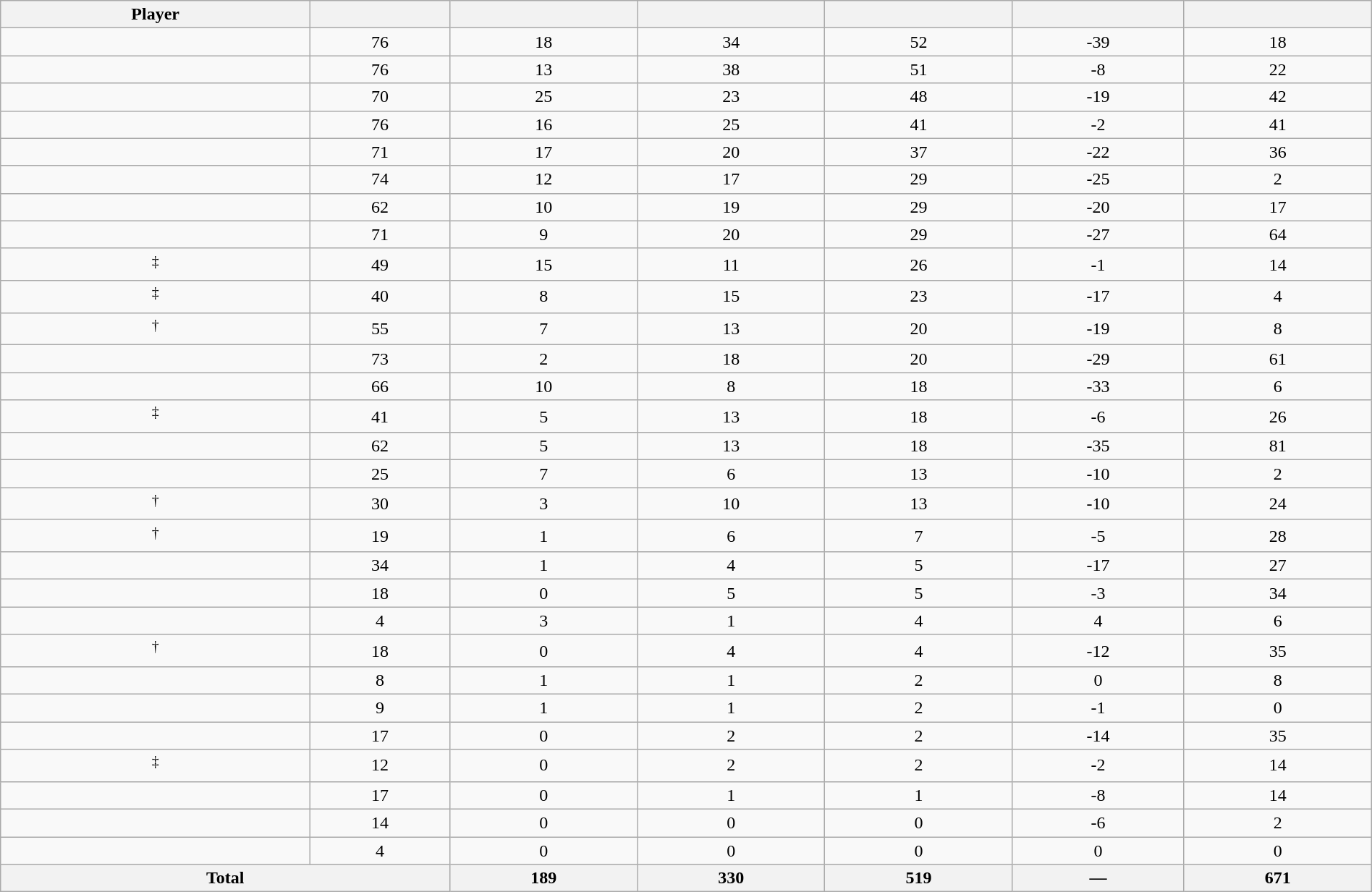<table class="wikitable sortable" style="width:100%; text-align:center;">
<tr align=center>
<th>Player</th>
<th></th>
<th></th>
<th></th>
<th></th>
<th data-sort-type="number"></th>
<th></th>
</tr>
<tr>
<td></td>
<td>76</td>
<td>18</td>
<td>34</td>
<td>52</td>
<td>-39</td>
<td>18</td>
</tr>
<tr>
<td></td>
<td>76</td>
<td>13</td>
<td>38</td>
<td>51</td>
<td>-8</td>
<td>22</td>
</tr>
<tr>
<td></td>
<td>70</td>
<td>25</td>
<td>23</td>
<td>48</td>
<td>-19</td>
<td>42</td>
</tr>
<tr>
<td></td>
<td>76</td>
<td>16</td>
<td>25</td>
<td>41</td>
<td>-2</td>
<td>41</td>
</tr>
<tr>
<td></td>
<td>71</td>
<td>17</td>
<td>20</td>
<td>37</td>
<td>-22</td>
<td>36</td>
</tr>
<tr>
<td></td>
<td>74</td>
<td>12</td>
<td>17</td>
<td>29</td>
<td>-25</td>
<td>2</td>
</tr>
<tr>
<td></td>
<td>62</td>
<td>10</td>
<td>19</td>
<td>29</td>
<td>-20</td>
<td>17</td>
</tr>
<tr>
<td></td>
<td>71</td>
<td>9</td>
<td>20</td>
<td>29</td>
<td>-27</td>
<td>64</td>
</tr>
<tr>
<td><sup>‡</sup></td>
<td>49</td>
<td>15</td>
<td>11</td>
<td>26</td>
<td>-1</td>
<td>14</td>
</tr>
<tr>
<td><sup>‡</sup></td>
<td>40</td>
<td>8</td>
<td>15</td>
<td>23</td>
<td>-17</td>
<td>4</td>
</tr>
<tr>
<td><sup>†</sup></td>
<td>55</td>
<td>7</td>
<td>13</td>
<td>20</td>
<td>-19</td>
<td>8</td>
</tr>
<tr>
<td></td>
<td>73</td>
<td>2</td>
<td>18</td>
<td>20</td>
<td>-29</td>
<td>61</td>
</tr>
<tr>
<td></td>
<td>66</td>
<td>10</td>
<td>8</td>
<td>18</td>
<td>-33</td>
<td>6</td>
</tr>
<tr>
<td><sup>‡</sup></td>
<td>41</td>
<td>5</td>
<td>13</td>
<td>18</td>
<td>-6</td>
<td>26</td>
</tr>
<tr>
<td></td>
<td>62</td>
<td>5</td>
<td>13</td>
<td>18</td>
<td>-35</td>
<td>81</td>
</tr>
<tr>
<td></td>
<td>25</td>
<td>7</td>
<td>6</td>
<td>13</td>
<td>-10</td>
<td>2</td>
</tr>
<tr>
<td><sup>†</sup></td>
<td>30</td>
<td>3</td>
<td>10</td>
<td>13</td>
<td>-10</td>
<td>24</td>
</tr>
<tr>
<td><sup>†</sup></td>
<td>19</td>
<td>1</td>
<td>6</td>
<td>7</td>
<td>-5</td>
<td>28</td>
</tr>
<tr>
<td></td>
<td>34</td>
<td>1</td>
<td>4</td>
<td>5</td>
<td>-17</td>
<td>27</td>
</tr>
<tr>
<td></td>
<td>18</td>
<td>0</td>
<td>5</td>
<td>5</td>
<td>-3</td>
<td>34</td>
</tr>
<tr>
<td></td>
<td>4</td>
<td>3</td>
<td>1</td>
<td>4</td>
<td>4</td>
<td>6</td>
</tr>
<tr>
<td><sup>†</sup></td>
<td>18</td>
<td>0</td>
<td>4</td>
<td>4</td>
<td>-12</td>
<td>35</td>
</tr>
<tr>
<td></td>
<td>8</td>
<td>1</td>
<td>1</td>
<td>2</td>
<td>0</td>
<td>8</td>
</tr>
<tr>
<td></td>
<td>9</td>
<td>1</td>
<td>1</td>
<td>2</td>
<td>-1</td>
<td>0</td>
</tr>
<tr>
<td></td>
<td>17</td>
<td>0</td>
<td>2</td>
<td>2</td>
<td>-14</td>
<td>35</td>
</tr>
<tr>
<td><sup>‡</sup></td>
<td>12</td>
<td>0</td>
<td>2</td>
<td>2</td>
<td>-2</td>
<td>14</td>
</tr>
<tr>
<td></td>
<td>17</td>
<td>0</td>
<td>1</td>
<td>1</td>
<td>-8</td>
<td>14</td>
</tr>
<tr>
<td></td>
<td>14</td>
<td>0</td>
<td>0</td>
<td>0</td>
<td>-6</td>
<td>2</td>
</tr>
<tr>
<td></td>
<td>4</td>
<td>0</td>
<td>0</td>
<td>0</td>
<td>0</td>
<td>0</td>
</tr>
<tr class="sortbottom">
<th colspan=2>Total</th>
<th>189</th>
<th>330</th>
<th>519</th>
<th>—</th>
<th>671</th>
</tr>
</table>
